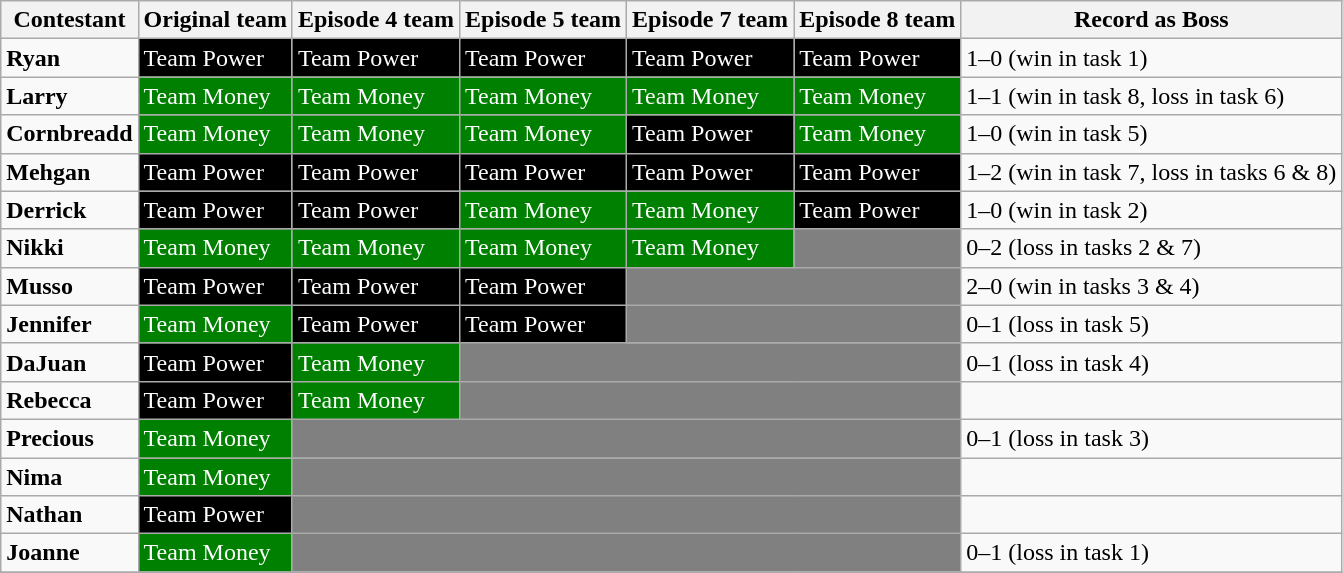<table class="wikitable">
<tr>
<th>Contestant</th>
<th>Original team</th>
<th>Episode 4 team</th>
<th>Episode 5 team</th>
<th>Episode 7 team</th>
<th>Episode 8 team</th>
<th>Record as Boss</th>
</tr>
<tr>
<td><strong>Ryan</strong></td>
<td style="background:black;color:white;">Team Power</td>
<td style="background:black;color:white;">Team Power</td>
<td style="background:black;color:white;">Team Power</td>
<td style="background:black;color:white;">Team Power</td>
<td style="background:black;color:white;">Team Power</td>
<td>1–0 (win in task 1)</td>
</tr>
<tr>
<td><strong>Larry</strong></td>
<td style="background:green;color:white;">Team Money</td>
<td style="background:green;color:white;">Team Money</td>
<td style="background:green;color:white;">Team Money</td>
<td style="background:green;color:white;">Team Money</td>
<td style="background:green;color:white;">Team Money</td>
<td>1–1 (win in task 8, loss in task 6)</td>
</tr>
<tr>
<td><strong>Cornbreadd</strong></td>
<td style="background:green;color:white;">Team Money</td>
<td style="background:green;color:white;">Team Money</td>
<td style="background:green;color:white;">Team Money</td>
<td style="background:black;color:white;">Team Power</td>
<td style="background:green;color:white;">Team Money</td>
<td>1–0 (win in task 5)</td>
</tr>
<tr>
<td><strong>Mehgan</strong></td>
<td style="background:black;color:white;">Team Power</td>
<td style="background:black;color:white;">Team Power</td>
<td style="background:black;color:white;">Team Power</td>
<td style="background:black;color:white;">Team Power</td>
<td style="background:black;color:white;">Team Power</td>
<td>1–2 (win in task 7, loss in tasks 6 & 8)</td>
</tr>
<tr>
<td><strong>Derrick</strong></td>
<td style="background:black;color:white;">Team Power</td>
<td style="background:black;color:white;">Team Power</td>
<td style="background:green;color:white;">Team Money</td>
<td style="background:green;color:white;">Team Money</td>
<td style="background:black;color:white;">Team Power</td>
<td>1–0 (win in task 2)</td>
</tr>
<tr>
<td><strong>Nikki</strong></td>
<td style="background:green;color:white;">Team Money</td>
<td style="background:green;color:white;">Team Money</td>
<td style="background:green;color:white;">Team Money</td>
<td style="background:green;color:white;">Team Money</td>
<td colspan=1 style="background:gray;"></td>
<td>0–2 (loss in tasks 2 & 7)</td>
</tr>
<tr>
<td><strong>Musso</strong></td>
<td style="background:black;color:white;">Team Power</td>
<td style="background:black;color:white;">Team Power</td>
<td style="background:black;color:white;">Team Power</td>
<td colspan=2 style="background:gray;"></td>
<td>2–0 (win in tasks 3 & 4)</td>
</tr>
<tr>
<td><strong>Jennifer</strong></td>
<td style="background:green;color:white;">Team Money</td>
<td style="background:black;color:white;">Team Power</td>
<td style="background:black;color:white;">Team Power</td>
<td colspan=2 style="background:gray;"></td>
<td>0–1 (loss in task 5)</td>
</tr>
<tr>
<td><strong>DaJuan</strong></td>
<td style="background:black;color:white;">Team Power</td>
<td style="background:green;color:white;">Team Money</td>
<td colspan=3 style="background:gray;"></td>
<td>0–1 (loss in task 4)</td>
</tr>
<tr>
<td><strong>Rebecca</strong></td>
<td style="background:black;color:white;">Team Power</td>
<td style="background:green;color:white;">Team Money</td>
<td colspan=3 style="background:gray;"></td>
<td></td>
</tr>
<tr>
<td><strong>Precious</strong></td>
<td style="background:green;color:white;">Team Money</td>
<td colspan=4 style="background:gray;"></td>
<td>0–1 (loss in task 3)</td>
</tr>
<tr>
<td><strong>Nima</strong></td>
<td style="background:green;color:white;">Team Money</td>
<td colspan=4 style="background:gray;"></td>
<td></td>
</tr>
<tr>
<td><strong>Nathan</strong></td>
<td style="background:black;color:white;">Team Power</td>
<td colspan=4 style="background:gray;"></td>
<td></td>
</tr>
<tr>
<td><strong>Joanne</strong></td>
<td style="background:green;color:white;">Team Money</td>
<td colspan=4 style="background:gray;"></td>
<td>0–1 (loss in task 1)</td>
</tr>
<tr>
</tr>
</table>
